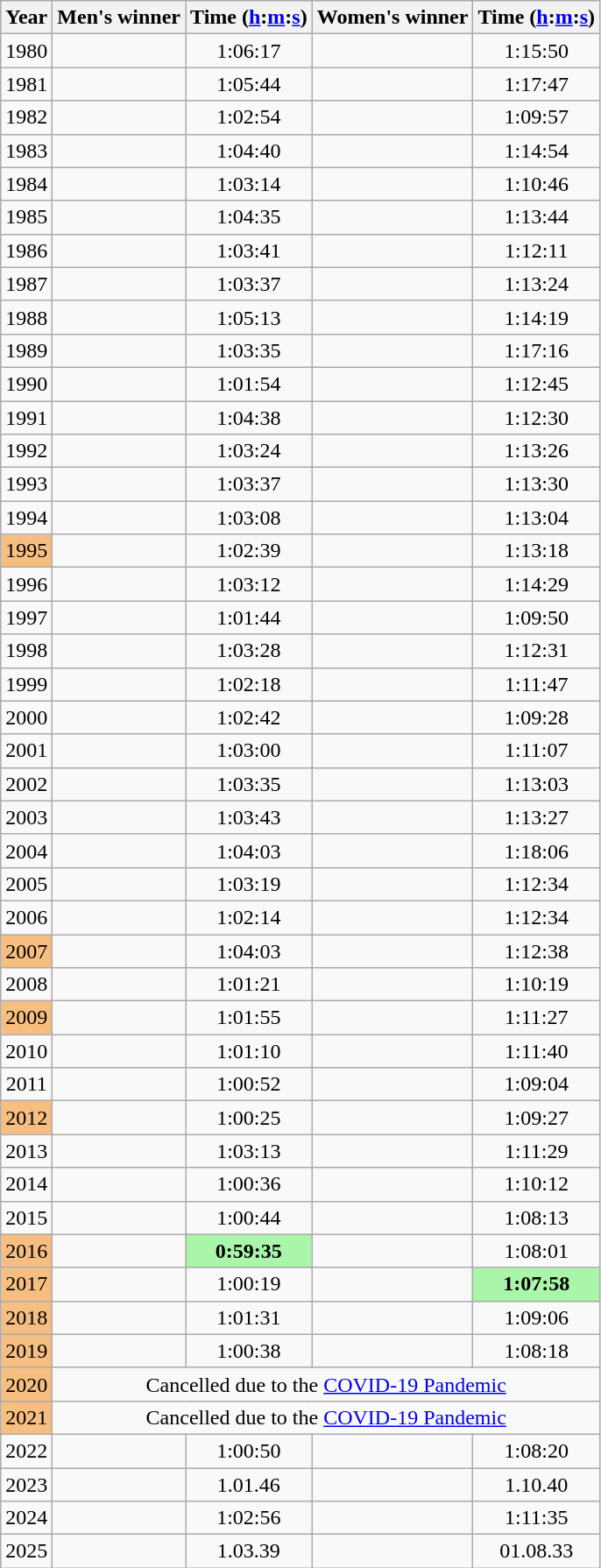<table class="wikitable sortable" style="text-align:center">
<tr>
<th>Year</th>
<th class=unsortable>Men's winner</th>
<th>Time (<a href='#'>h</a>:<a href='#'>m</a>:<a href='#'>s</a>)</th>
<th class=unsortable>Women's winner</th>
<th>Time (<a href='#'>h</a>:<a href='#'>m</a>:<a href='#'>s</a>)</th>
</tr>
<tr>
<td>1980</td>
<td align=left></td>
<td>1:06:17</td>
<td align=left></td>
<td>1:15:50</td>
</tr>
<tr>
<td>1981</td>
<td align=left></td>
<td>1:05:44</td>
<td align=left></td>
<td>1:17:47</td>
</tr>
<tr>
<td>1982</td>
<td align=left></td>
<td>1:02:54</td>
<td align=left></td>
<td>1:09:57</td>
</tr>
<tr>
<td>1983</td>
<td align=left></td>
<td>1:04:40</td>
<td align=left></td>
<td>1:14:54</td>
</tr>
<tr>
<td>1984</td>
<td align=left></td>
<td>1:03:14</td>
<td align=left></td>
<td>1:10:46</td>
</tr>
<tr>
<td>1985</td>
<td align=left></td>
<td>1:04:35</td>
<td align=left></td>
<td>1:13:44</td>
</tr>
<tr>
<td>1986</td>
<td align=left></td>
<td>1:03:41</td>
<td align=left></td>
<td>1:12:11</td>
</tr>
<tr>
<td>1987</td>
<td align=left></td>
<td>1:03:37</td>
<td align=left></td>
<td>1:13:24</td>
</tr>
<tr>
<td>1988</td>
<td align=left></td>
<td>1:05:13</td>
<td align=left></td>
<td>1:14:19</td>
</tr>
<tr>
<td>1989</td>
<td align=left></td>
<td>1:03:35</td>
<td align=left></td>
<td>1:17:16</td>
</tr>
<tr>
<td>1990</td>
<td align=left></td>
<td>1:01:54</td>
<td align=left></td>
<td>1:12:45</td>
</tr>
<tr>
<td>1991</td>
<td align=left></td>
<td>1:04:38</td>
<td align=left></td>
<td>1:12:30</td>
</tr>
<tr>
<td>1992</td>
<td align=left></td>
<td>1:03:24</td>
<td align=left></td>
<td>1:13:26</td>
</tr>
<tr>
<td>1993</td>
<td align=left></td>
<td>1:03:37</td>
<td align=left></td>
<td>1:13:30</td>
</tr>
<tr>
<td>1994</td>
<td align=left></td>
<td>1:03:08</td>
<td align=left></td>
<td>1:13:04</td>
</tr>
<tr>
<td bgcolor=#F7BE81>1995</td>
<td align=left></td>
<td>1:02:39</td>
<td align=left></td>
<td>1:13:18</td>
</tr>
<tr>
<td>1996</td>
<td align=left></td>
<td>1:03:12</td>
<td align=left></td>
<td>1:14:29</td>
</tr>
<tr>
<td>1997</td>
<td align=left></td>
<td>1:01:44</td>
<td align=left></td>
<td>1:09:50</td>
</tr>
<tr>
<td>1998</td>
<td align=left></td>
<td>1:03:28</td>
<td align=left></td>
<td>1:12:31</td>
</tr>
<tr>
<td>1999</td>
<td align=left></td>
<td>1:02:18</td>
<td align=left></td>
<td>1:11:47</td>
</tr>
<tr>
<td>2000</td>
<td align=left></td>
<td>1:02:42</td>
<td align=left></td>
<td>1:09:28</td>
</tr>
<tr>
<td>2001</td>
<td align=left></td>
<td>1:03:00</td>
<td align=left></td>
<td>1:11:07</td>
</tr>
<tr>
<td>2002</td>
<td align=left></td>
<td>1:03:35</td>
<td align=left></td>
<td>1:13:03</td>
</tr>
<tr>
<td>2003</td>
<td align=left></td>
<td>1:03:43</td>
<td align=left></td>
<td>1:13:27</td>
</tr>
<tr>
<td>2004</td>
<td align=left></td>
<td>1:04:03</td>
<td align=left></td>
<td>1:18:06</td>
</tr>
<tr>
<td>2005</td>
<td align=left></td>
<td>1:03:19</td>
<td align=left></td>
<td>1:12:34</td>
</tr>
<tr>
<td>2006</td>
<td align=left></td>
<td>1:02:14</td>
<td align=left></td>
<td>1:12:34</td>
</tr>
<tr>
<td bgcolor=#F7BE81>2007</td>
<td align=left></td>
<td>1:04:03</td>
<td align=left></td>
<td>1:12:38</td>
</tr>
<tr>
<td>2008</td>
<td align=left></td>
<td>1:01:21</td>
<td align=left></td>
<td>1:10:19</td>
</tr>
<tr>
<td bgcolor=#F7BE81>2009</td>
<td align=left></td>
<td>1:01:55</td>
<td align=left></td>
<td>1:11:27</td>
</tr>
<tr>
<td>2010</td>
<td align=left></td>
<td>1:01:10</td>
<td align=left></td>
<td>1:11:40</td>
</tr>
<tr>
<td>2011</td>
<td align=left></td>
<td>1:00:52</td>
<td align=left></td>
<td>1:09:04</td>
</tr>
<tr>
<td bgcolor=#F7BE81>2012</td>
<td align=left></td>
<td>1:00:25</td>
<td align=left></td>
<td>1:09:27</td>
</tr>
<tr>
<td>2013</td>
<td align=left></td>
<td>1:03:13</td>
<td align=left></td>
<td>1:11:29</td>
</tr>
<tr>
<td>2014</td>
<td align=left></td>
<td>1:00:36</td>
<td align=left></td>
<td>1:10:12</td>
</tr>
<tr>
<td>2015</td>
<td align=left></td>
<td>1:00:44</td>
<td align=left></td>
<td>1:08:13</td>
</tr>
<tr>
<td bgcolor=#F7BE81>2016</td>
<td align=left></td>
<td bgcolor=#A9F5A9><strong>0:59:35</strong></td>
<td align=left></td>
<td>1:08:01</td>
</tr>
<tr>
<td bgcolor=#F7BE81>2017</td>
<td align=left></td>
<td>1:00:19</td>
<td align=left></td>
<td bgcolor=#A9F5A9><strong>1:07:58</strong></td>
</tr>
<tr>
<td bgcolor=#F7BE81>2018</td>
<td align=left></td>
<td>1:01:31</td>
<td align=left></td>
<td>1:09:06</td>
</tr>
<tr>
<td bgcolor=#F7BE81>2019</td>
<td align=left></td>
<td>1:00:38</td>
<td align=left></td>
<td>1:08:18</td>
</tr>
<tr>
<td bgcolor=#F7BE81>2020</td>
<td colspan=4>Cancelled due to the <a href='#'>COVID-19 Pandemic</a></td>
</tr>
<tr>
<td bgcolor=#F7BE81>2021</td>
<td colspan=4>Cancelled due to the <a href='#'>COVID-19 Pandemic</a></td>
</tr>
<tr>
<td>2022 </td>
<td align=left></td>
<td>1:00:50</td>
<td align=left></td>
<td>1:08:20</td>
</tr>
<tr>
<td>2023</td>
<td align=left></td>
<td>1.01.46</td>
<td align=left></td>
<td>1.10.40</td>
</tr>
<tr>
<td>2024</td>
<td align=left></td>
<td>1:02:56</td>
<td align=left></td>
<td>1:11:35</td>
</tr>
<tr>
<td>2025</td>
<td align=left></td>
<td>1.03.39</td>
<td align=left></td>
<td>01.08.33</td>
</tr>
</table>
